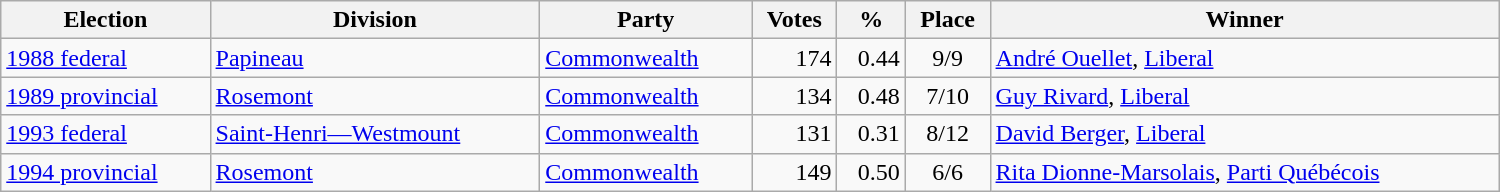<table class="wikitable" width="1000">
<tr>
<th align="left">Election</th>
<th align="left">Division</th>
<th align="left">Party</th>
<th align="right">Votes</th>
<th align="right">%</th>
<th align="center">Place</th>
<th align="center">Winner</th>
</tr>
<tr>
<td align="left"><a href='#'>1988 federal</a></td>
<td align="left"><a href='#'>Papineau</a></td>
<td align="left"><a href='#'>Commonwealth</a></td>
<td align="right">174</td>
<td align="right">0.44</td>
<td align="center">9/9</td>
<td align="left"><a href='#'>André Ouellet</a>, <a href='#'>Liberal</a></td>
</tr>
<tr>
<td align="left"><a href='#'>1989 provincial</a></td>
<td align="left"><a href='#'>Rosemont</a></td>
<td align="left"><a href='#'>Commonwealth</a></td>
<td align="right">134</td>
<td align="right">0.48</td>
<td align="center">7/10</td>
<td align="left"><a href='#'>Guy Rivard</a>, <a href='#'>Liberal</a></td>
</tr>
<tr>
<td align="left"><a href='#'>1993 federal</a></td>
<td align="left"><a href='#'>Saint-Henri—Westmount</a></td>
<td align="left"><a href='#'>Commonwealth</a></td>
<td align="right">131</td>
<td align="right">0.31</td>
<td align="center">8/12</td>
<td align="left"><a href='#'>David Berger</a>, <a href='#'>Liberal</a></td>
</tr>
<tr>
<td align="left"><a href='#'>1994 provincial</a></td>
<td align="left"><a href='#'>Rosemont</a></td>
<td align="left"><a href='#'>Commonwealth</a></td>
<td align="right">149</td>
<td align="right">0.50</td>
<td align="center">6/6</td>
<td align="left"><a href='#'>Rita Dionne-Marsolais</a>, <a href='#'>Parti Québécois</a></td>
</tr>
</table>
